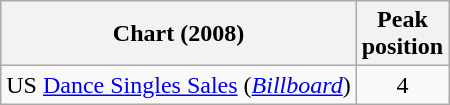<table class="wikitable">
<tr>
<th>Chart (2008)</th>
<th>Peak<br>position</th>
</tr>
<tr>
<td>US <a href='#'>Dance Singles Sales</a> (<em><a href='#'>Billboard</a></em>)</td>
<td style="text-align:center;">4</td>
</tr>
</table>
